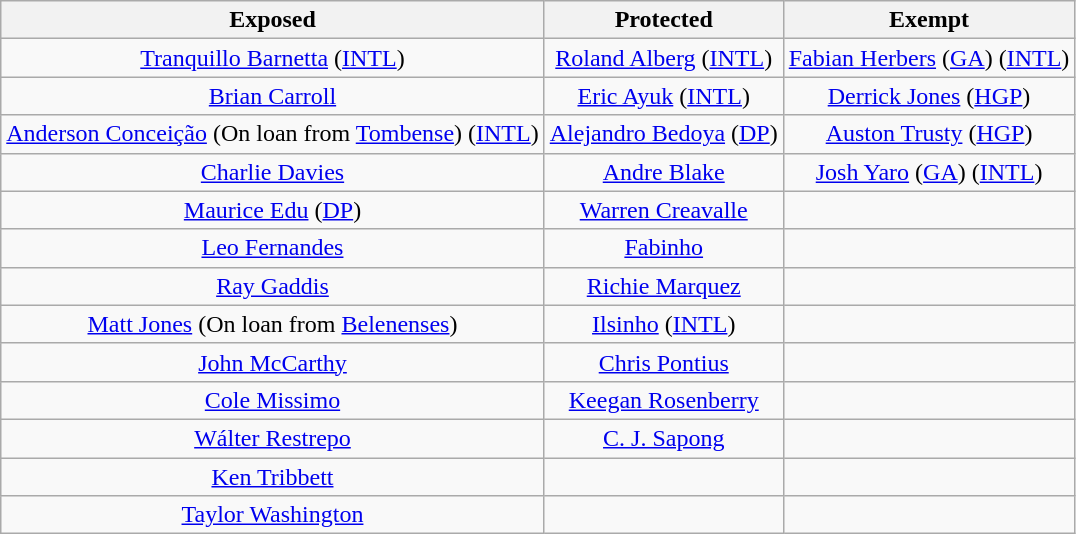<table class="wikitable" style="text-align:center">
<tr>
<th>Exposed</th>
<th>Protected</th>
<th>Exempt</th>
</tr>
<tr>
<td><a href='#'>Tranquillo Barnetta</a> (<a href='#'>INTL</a>)</td>
<td><a href='#'>Roland Alberg</a> (<a href='#'>INTL</a>)</td>
<td><a href='#'>Fabian Herbers</a> (<a href='#'>GA</a>) (<a href='#'>INTL</a>)</td>
</tr>
<tr>
<td><a href='#'>Brian Carroll</a></td>
<td><a href='#'>Eric Ayuk</a> (<a href='#'>INTL</a>)</td>
<td><a href='#'>Derrick Jones</a> (<a href='#'>HGP</a>)</td>
</tr>
<tr>
<td><a href='#'>Anderson Conceição</a> (On loan from <a href='#'>Tombense</a>) (<a href='#'>INTL</a>)</td>
<td><a href='#'>Alejandro Bedoya</a> (<a href='#'>DP</a>)</td>
<td><a href='#'>Auston Trusty</a> (<a href='#'>HGP</a>)</td>
</tr>
<tr>
<td><a href='#'>Charlie Davies</a></td>
<td><a href='#'>Andre Blake</a></td>
<td><a href='#'>Josh Yaro</a> (<a href='#'>GA</a>) (<a href='#'>INTL</a>)</td>
</tr>
<tr>
<td><a href='#'>Maurice Edu</a> (<a href='#'>DP</a>)</td>
<td><a href='#'>Warren Creavalle</a></td>
<td></td>
</tr>
<tr>
<td><a href='#'>Leo Fernandes</a></td>
<td><a href='#'>Fabinho</a></td>
<td></td>
</tr>
<tr>
<td><a href='#'>Ray Gaddis</a></td>
<td><a href='#'>Richie Marquez</a></td>
<td></td>
</tr>
<tr>
<td><a href='#'>Matt Jones</a> (On loan from <a href='#'>Belenenses</a>)</td>
<td><a href='#'>Ilsinho</a> (<a href='#'>INTL</a>)</td>
<td></td>
</tr>
<tr>
<td><a href='#'>John McCarthy</a></td>
<td><a href='#'>Chris Pontius</a></td>
<td></td>
</tr>
<tr>
<td><a href='#'>Cole Missimo</a></td>
<td><a href='#'>Keegan Rosenberry</a></td>
<td></td>
</tr>
<tr>
<td><a href='#'>Wálter Restrepo</a></td>
<td><a href='#'>C. J. Sapong</a></td>
<td></td>
</tr>
<tr>
<td><a href='#'>Ken Tribbett</a></td>
<td></td>
<td></td>
</tr>
<tr>
<td><a href='#'>Taylor Washington</a></td>
<td></td>
<td></td>
</tr>
</table>
